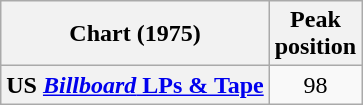<table class="wikitable plainrowheaders" style="text-align:center">
<tr>
<th scope="col">Chart (1975)</th>
<th scope="col">Peak<br>position</th>
</tr>
<tr>
<th scope="row" align="left">US <a href='#'><em>Billboard</em> LPs & Tape</a></th>
<td>98</td>
</tr>
</table>
